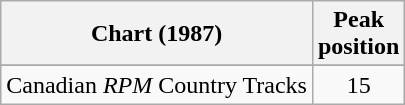<table class="wikitable sortable">
<tr>
<th align="left">Chart (1987)</th>
<th align="center">Peak<br>position</th>
</tr>
<tr>
</tr>
<tr>
<td align="left">Canadian <em>RPM</em> Country Tracks</td>
<td align="center">15</td>
</tr>
</table>
